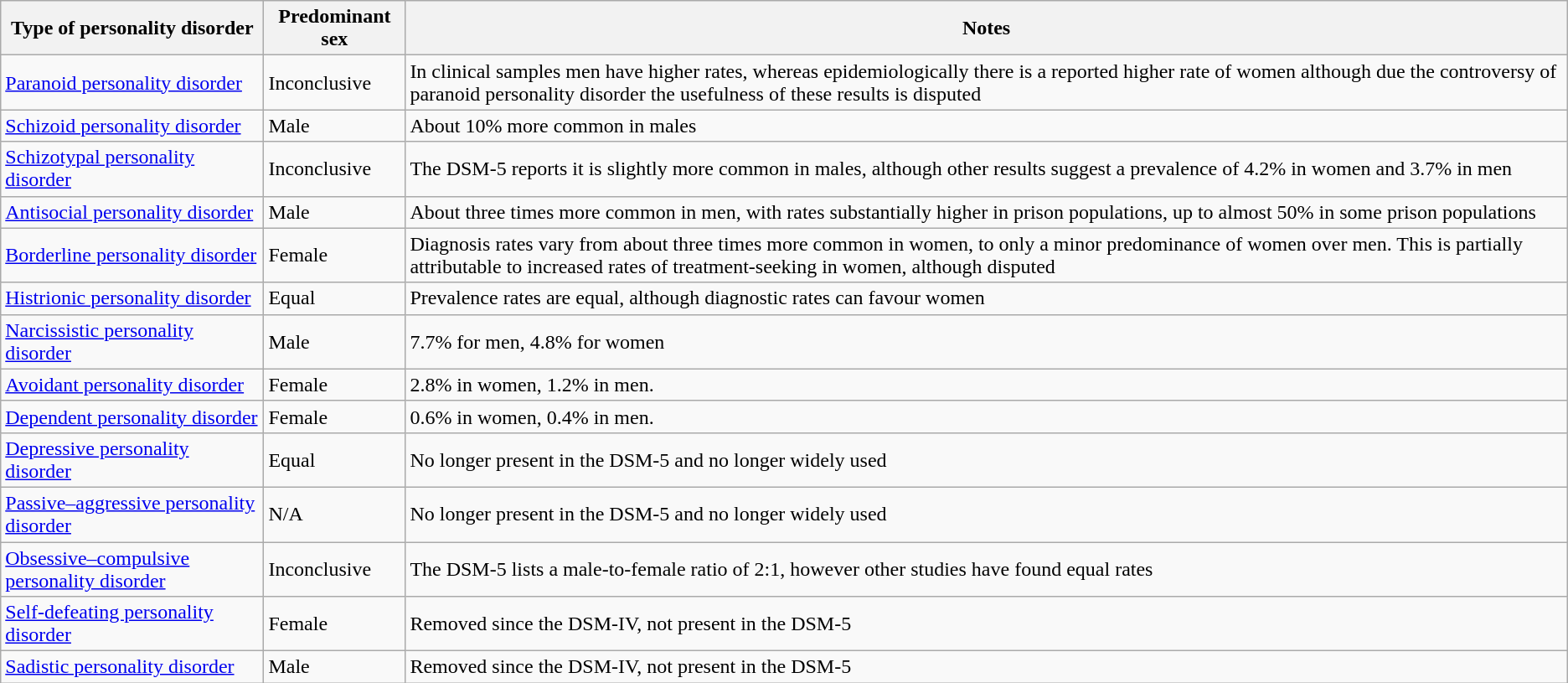<table class="wikitable sortable">
<tr>
<th scope="col">Type of personality disorder</th>
<th scope="col">Predominant sex</th>
<th>Notes</th>
</tr>
<tr>
<td><a href='#'>Paranoid personality disorder</a></td>
<td>Inconclusive</td>
<td>In clinical samples men have higher rates, whereas epidemiologically there is a reported higher rate of women although due the controversy of paranoid personality disorder the usefulness of these results is disputed</td>
</tr>
<tr>
<td><a href='#'>Schizoid personality disorder</a></td>
<td>Male</td>
<td>About 10% more common in males</td>
</tr>
<tr>
<td><a href='#'>Schizotypal personality disorder</a></td>
<td>Inconclusive</td>
<td>The DSM-5 reports it is slightly more common in males, although other results suggest a prevalence of 4.2% in women and 3.7% in men</td>
</tr>
<tr>
<td><a href='#'>Antisocial personality disorder</a></td>
<td>Male</td>
<td>About three times more common in men, with rates substantially higher in prison populations, up to almost 50% in some prison populations</td>
</tr>
<tr>
<td><a href='#'>Borderline personality disorder</a></td>
<td>Female</td>
<td>Diagnosis rates vary from about three times more common in women, to only a minor predominance of women over men. This is partially attributable to increased rates of treatment-seeking in women, although disputed</td>
</tr>
<tr>
<td><a href='#'>Histrionic personality disorder</a></td>
<td>Equal</td>
<td>Prevalence rates are equal, although diagnostic rates can favour women</td>
</tr>
<tr>
<td><a href='#'>Narcissistic personality disorder</a></td>
<td>Male</td>
<td>7.7% for men, 4.8% for women</td>
</tr>
<tr>
<td><a href='#'>Avoidant personality disorder</a></td>
<td>Female</td>
<td>2.8% in women, 1.2% in men.</td>
</tr>
<tr>
<td><a href='#'>Dependent personality disorder</a></td>
<td>Female</td>
<td>0.6% in women, 0.4% in men.</td>
</tr>
<tr>
<td><a href='#'>Depressive personality disorder</a></td>
<td>Equal</td>
<td>No longer present in the DSM-5 and no longer widely used</td>
</tr>
<tr>
<td><a href='#'>Passive–aggressive personality disorder</a></td>
<td>N/A</td>
<td>No longer present in the DSM-5 and no longer widely used</td>
</tr>
<tr>
<td><a href='#'>Obsessive–compulsive personality disorder</a></td>
<td>Inconclusive</td>
<td>The DSM-5 lists a male-to-female ratio of 2:1, however other studies have found equal rates</td>
</tr>
<tr>
<td><a href='#'>Self-defeating personality disorder</a></td>
<td>Female</td>
<td>Removed since the DSM-IV, not present in the DSM-5</td>
</tr>
<tr>
<td><a href='#'>Sadistic personality disorder</a></td>
<td>Male</td>
<td>Removed since the DSM-IV, not present in the DSM-5</td>
</tr>
</table>
